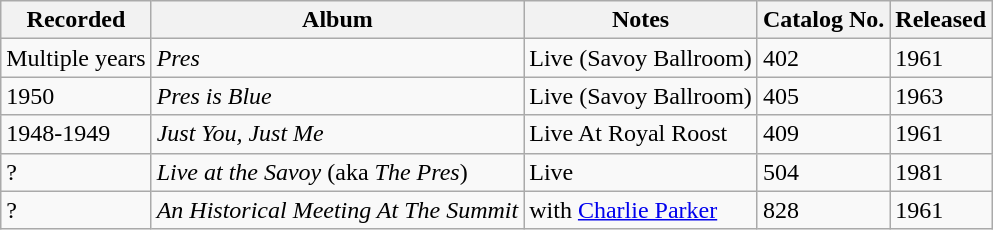<table class="wikitable sortable">
<tr>
<th>Recorded</th>
<th>Album</th>
<th>Notes</th>
<th>Catalog No.</th>
<th>Released</th>
</tr>
<tr>
<td>Multiple years</td>
<td><em>Pres</em></td>
<td>Live (Savoy Ballroom)</td>
<td>402</td>
<td>1961</td>
</tr>
<tr>
<td>1950</td>
<td><em>Pres is Blue</em></td>
<td>Live (Savoy Ballroom)</td>
<td>405</td>
<td>1963</td>
</tr>
<tr>
<td>1948-1949</td>
<td><em>Just You, Just Me</em></td>
<td>Live At Royal Roost</td>
<td>409</td>
<td>1961</td>
</tr>
<tr>
<td>?</td>
<td><em>Live at the Savoy</em> (aka <em>The Pres</em>)</td>
<td>Live</td>
<td>504</td>
<td>1981</td>
</tr>
<tr>
<td>?</td>
<td><em>An Historical Meeting At The Summit</em></td>
<td>with <a href='#'>Charlie Parker</a></td>
<td>828</td>
<td>1961</td>
</tr>
</table>
